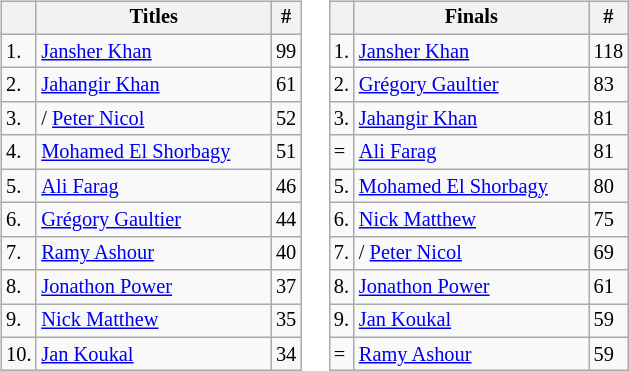<table>
<tr style="vertical-align:top; font-size:85%;">
<td><br><table class=wikitable>
<tr>
<th></th>
<th width=150>Titles</th>
<th>#</th>
</tr>
<tr>
<td>1.</td>
<td> <a href='#'>Jansher Khan</a></td>
<td>99</td>
</tr>
<tr>
<td>2.</td>
<td> <a href='#'>Jahangir Khan</a></td>
<td>61</td>
</tr>
<tr>
<td>3.</td>
<td>/ <a href='#'>Peter Nicol</a></td>
<td>52</td>
</tr>
<tr>
<td>4.</td>
<td> <a href='#'>Mohamed El Shorbagy</a></td>
<td>51</td>
</tr>
<tr>
<td>5.</td>
<td> <a href='#'>Ali Farag</a></td>
<td>46</td>
</tr>
<tr>
<td>6.</td>
<td> <a href='#'>Grégory Gaultier</a></td>
<td>44</td>
</tr>
<tr>
<td>7.</td>
<td> <a href='#'>Ramy Ashour</a></td>
<td>40</td>
</tr>
<tr>
<td>8.</td>
<td> <a href='#'>Jonathon Power</a></td>
<td>37</td>
</tr>
<tr>
<td>9.</td>
<td> <a href='#'>Nick Matthew</a></td>
<td>35</td>
</tr>
<tr>
<td>10.</td>
<td> <a href='#'>Jan Koukal</a></td>
<td>34</td>
</tr>
</table>
</td>
<td><br><table class=wikitable>
<tr>
<th></th>
<th width=150>Finals</th>
<th>#</th>
</tr>
<tr>
<td>1.</td>
<td> <a href='#'>Jansher Khan</a></td>
<td>118</td>
</tr>
<tr>
<td>2.</td>
<td> <a href='#'>Grégory Gaultier</a></td>
<td>83</td>
</tr>
<tr>
<td>3.</td>
<td> <a href='#'>Jahangir Khan</a></td>
<td>81</td>
</tr>
<tr>
<td>=</td>
<td> <a href='#'>Ali Farag</a></td>
<td>81</td>
</tr>
<tr>
<td>5.</td>
<td> <a href='#'>Mohamed El Shorbagy</a></td>
<td>80</td>
</tr>
<tr>
<td>6.</td>
<td> <a href='#'>Nick Matthew</a></td>
<td>75</td>
</tr>
<tr>
<td>7.</td>
<td>/ <a href='#'>Peter Nicol</a></td>
<td>69</td>
</tr>
<tr>
<td>8.</td>
<td> <a href='#'>Jonathon Power</a></td>
<td>61</td>
</tr>
<tr>
<td>9.</td>
<td> <a href='#'>Jan Koukal</a></td>
<td>59</td>
</tr>
<tr>
<td>=</td>
<td> <a href='#'>Ramy Ashour</a></td>
<td>59</td>
</tr>
</table>
</td>
</tr>
</table>
